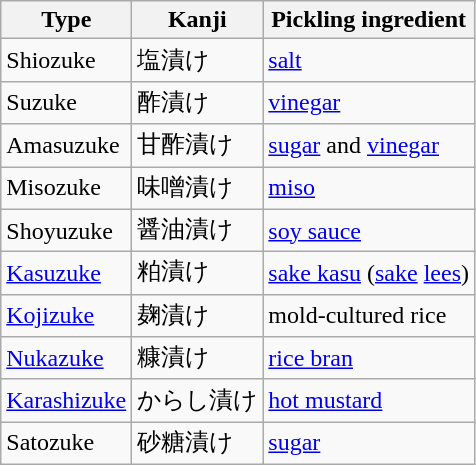<table class="wikitable">
<tr>
<th>Type</th>
<th>Kanji</th>
<th>Pickling ingredient</th>
</tr>
<tr>
<td>Shiozuke</td>
<td>塩漬け</td>
<td><a href='#'>salt</a></td>
</tr>
<tr>
<td>Suzuke</td>
<td>酢漬け</td>
<td><a href='#'>vinegar</a></td>
</tr>
<tr>
<td>Amasuzuke</td>
<td>甘酢漬け</td>
<td><a href='#'>sugar</a> and <a href='#'>vinegar</a></td>
</tr>
<tr>
<td>Misozuke</td>
<td>味噌漬け</td>
<td><a href='#'>miso</a></td>
</tr>
<tr>
<td>Shoyuzuke</td>
<td>醤油漬け</td>
<td><a href='#'>soy sauce</a></td>
</tr>
<tr>
<td><a href='#'>Kasuzuke</a></td>
<td>粕漬け</td>
<td><a href='#'>sake kasu</a> (<a href='#'>sake</a> <a href='#'>lees</a>)</td>
</tr>
<tr>
<td><a href='#'>Kojizuke</a></td>
<td>麹漬け</td>
<td>mold-cultured rice</td>
</tr>
<tr>
<td><a href='#'>Nukazuke</a></td>
<td>糠漬け</td>
<td><a href='#'>rice bran</a></td>
</tr>
<tr>
<td><a href='#'>Karashizuke</a></td>
<td>からし漬け</td>
<td><a href='#'>hot mustard</a></td>
</tr>
<tr>
<td>Satozuke</td>
<td>砂糖漬け</td>
<td><a href='#'>sugar</a></td>
</tr>
</table>
